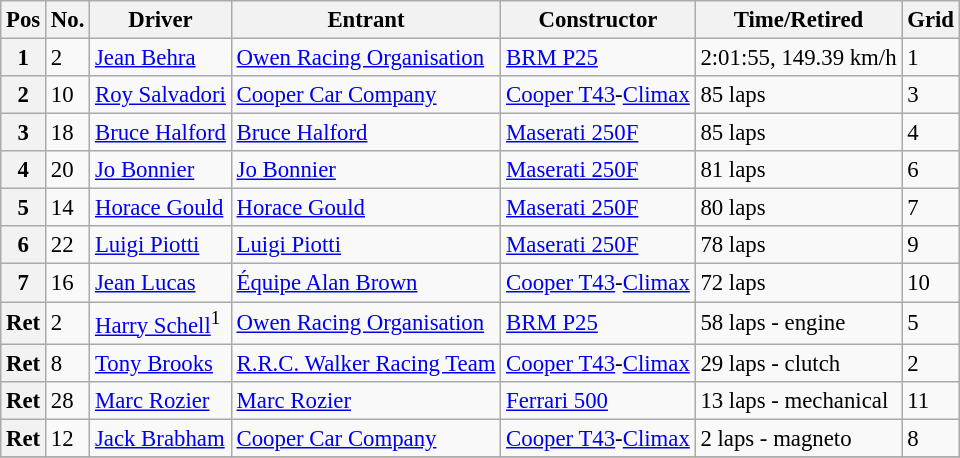<table class="wikitable" style="font-size: 95%;">
<tr>
<th>Pos</th>
<th>No.</th>
<th>Driver</th>
<th>Entrant</th>
<th>Constructor</th>
<th>Time/Retired</th>
<th>Grid</th>
</tr>
<tr>
<th>1</th>
<td>2</td>
<td> <a href='#'>Jean Behra</a></td>
<td><a href='#'>Owen Racing Organisation</a></td>
<td><a href='#'>BRM P25</a></td>
<td>2:01:55, 149.39 km/h</td>
<td>1</td>
</tr>
<tr>
<th>2</th>
<td>10</td>
<td> <a href='#'>Roy Salvadori</a></td>
<td><a href='#'>Cooper Car Company</a></td>
<td><a href='#'>Cooper T43</a>-<a href='#'>Climax</a></td>
<td>85 laps</td>
<td>3</td>
</tr>
<tr>
<th>3</th>
<td>18</td>
<td> <a href='#'>Bruce Halford</a></td>
<td><a href='#'>Bruce Halford</a></td>
<td><a href='#'>Maserati 250F</a></td>
<td>85 laps</td>
<td>4</td>
</tr>
<tr>
<th>4</th>
<td>20</td>
<td> <a href='#'>Jo Bonnier</a></td>
<td><a href='#'>Jo Bonnier</a></td>
<td><a href='#'>Maserati 250F</a></td>
<td>81 laps</td>
<td>6</td>
</tr>
<tr>
<th>5</th>
<td>14</td>
<td> <a href='#'>Horace Gould</a></td>
<td><a href='#'>Horace Gould</a></td>
<td><a href='#'>Maserati 250F</a></td>
<td>80 laps</td>
<td>7</td>
</tr>
<tr>
<th>6</th>
<td>22</td>
<td> <a href='#'>Luigi Piotti</a></td>
<td><a href='#'>Luigi Piotti</a></td>
<td><a href='#'>Maserati 250F</a></td>
<td>78 laps</td>
<td>9</td>
</tr>
<tr>
<th>7</th>
<td>16</td>
<td> <a href='#'>Jean Lucas</a></td>
<td><a href='#'>Équipe Alan Brown</a></td>
<td><a href='#'>Cooper T43</a>-<a href='#'>Climax</a></td>
<td>72 laps</td>
<td>10</td>
</tr>
<tr>
<th>Ret</th>
<td>2</td>
<td> <a href='#'>Harry Schell</a><sup>1</sup></td>
<td><a href='#'>Owen Racing Organisation</a></td>
<td><a href='#'>BRM P25</a></td>
<td>58 laps - engine</td>
<td>5</td>
</tr>
<tr>
<th>Ret</th>
<td>8</td>
<td> <a href='#'>Tony Brooks</a></td>
<td><a href='#'>R.R.C. Walker Racing Team</a></td>
<td><a href='#'>Cooper T43</a>-<a href='#'>Climax</a></td>
<td>29 laps - clutch</td>
<td>2</td>
</tr>
<tr>
<th>Ret</th>
<td>28</td>
<td> <a href='#'>Marc Rozier</a></td>
<td><a href='#'>Marc Rozier</a></td>
<td><a href='#'>Ferrari 500</a></td>
<td>13 laps - mechanical</td>
<td>11</td>
</tr>
<tr>
<th>Ret</th>
<td>12</td>
<td> <a href='#'>Jack Brabham</a></td>
<td><a href='#'>Cooper Car Company</a></td>
<td><a href='#'>Cooper T43</a>-<a href='#'>Climax</a></td>
<td>2 laps - magneto</td>
<td>8</td>
</tr>
<tr>
</tr>
</table>
